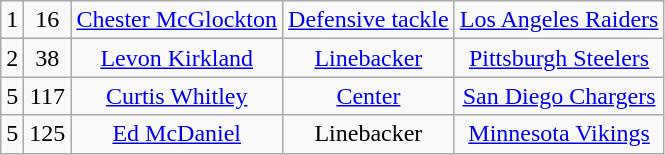<table class="wikitable" style="text-align:center">
<tr>
<td>1</td>
<td>16</td>
<td><a href='#'>Chester McGlockton</a></td>
<td><a href='#'>Defensive tackle</a></td>
<td><a href='#'>Los Angeles Raiders</a></td>
</tr>
<tr>
<td>2</td>
<td>38</td>
<td><a href='#'>Levon Kirkland</a></td>
<td><a href='#'>Linebacker</a></td>
<td><a href='#'>Pittsburgh Steelers</a></td>
</tr>
<tr>
<td>5</td>
<td>117</td>
<td><a href='#'>Curtis Whitley</a></td>
<td><a href='#'>Center</a></td>
<td><a href='#'>San Diego Chargers</a></td>
</tr>
<tr>
<td>5</td>
<td>125</td>
<td><a href='#'>Ed McDaniel</a></td>
<td>Linebacker</td>
<td><a href='#'>Minnesota Vikings</a></td>
</tr>
</table>
